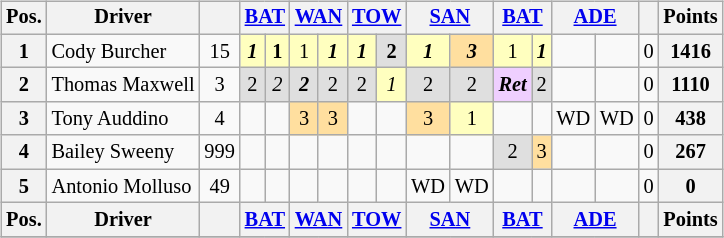<table>
<tr>
<td style="vertical-align:top; text-align:center"><br><table class="wikitable" style="font-size: 85%; text-align: center">
<tr>
<th>Pos.</th>
<th>Driver</th>
<th></th>
<th colspan="2"><a href='#'>BAT</a><br></th>
<th colspan="2"><a href='#'>WAN</a><br></th>
<th colspan="2"><a href='#'>TOW</a><br></th>
<th colspan="2"><a href='#'>SAN</a><br></th>
<th colspan="2"><a href='#'>BAT</a><br></th>
<th colspan="2"><a href='#'>ADE</a><br></th>
<th></th>
<th>Points</th>
</tr>
<tr>
<th>1</th>
<td align="left"> Cody Burcher</td>
<td>15</td>
<td style=background:#ffffbf><strong><em>1</em></strong></td>
<td style=background:#ffffbf><strong>1</strong></td>
<td style=background:#ffffbf>1</td>
<td style=background:#ffffbf><strong><em>1</em></strong></td>
<td style=background:#ffffbf><strong><em>1</em></strong></td>
<td style=background:#dfdfdf><strong>2</strong></td>
<td style=background:#ffffbf><strong><em>1</em></strong></td>
<td style=background:#ffdf9f><strong><em>3</em></strong></td>
<td style=background:#ffffbf>1</td>
<td style=background:#ffffbf><strong><em>1</em></strong></td>
<td style=background:#></td>
<td style=background:#></td>
<td>0</td>
<th>1416</th>
</tr>
<tr>
<th>2</th>
<td align="left" nowrap> Thomas Maxwell</td>
<td>3</td>
<td style=background:#dfdfdf>2</td>
<td style=background:#dfdfdf><em>2</em></td>
<td style=background:#dfdfdf><strong><em>2</em></strong></td>
<td style=background:#dfdfdf>2</td>
<td style=background:#dfdfdf>2</td>
<td style=background:#ffffbf><em>1</em></td>
<td style=background:#dfdfdf>2</td>
<td style=background:#dfdfdf>2</td>
<td style="background:#efcfff"><strong><em>Ret</em></strong></td>
<td style=background:#dfdfdf>2</td>
<td style=background:#></td>
<td style=background:#></td>
<td>0</td>
<th>1110</th>
</tr>
<tr>
<th>3</th>
<td align="left" nowrap> Tony Auddino</td>
<td>4</td>
<td style=background:#></td>
<td style=background:#></td>
<td style=background:#ffdf9f>3</td>
<td style=background:#ffdf9f>3</td>
<td style=background:#></td>
<td style=background:#></td>
<td style=background:#ffdf9f>3</td>
<td style=background:#ffffbf>1</td>
<td style=background:#></td>
<td style=background:#></td>
<td style=background:#>WD</td>
<td style=background:#>WD</td>
<td>0</td>
<th>438</th>
</tr>
<tr>
<th>4</th>
<td align="left"> Bailey Sweeny</td>
<td>999</td>
<td></td>
<td></td>
<td></td>
<td></td>
<td></td>
<td></td>
<td></td>
<td></td>
<td style=background:#dfdfdf>2</td>
<td style=background:#ffdf9f>3</td>
<td></td>
<td></td>
<td>0</td>
<th>267</th>
</tr>
<tr>
<th>5</th>
<td align="left"> Antonio Molluso</td>
<td>49</td>
<td></td>
<td></td>
<td></td>
<td></td>
<td></td>
<td></td>
<td>WD</td>
<td>WD</td>
<td></td>
<td></td>
<td></td>
<td></td>
<td>0</td>
<th>0</th>
</tr>
<tr>
<th>Pos.</th>
<th>Driver</th>
<th></th>
<th colspan="2"><a href='#'>BAT</a><br></th>
<th colspan="2"><a href='#'>WAN</a><br></th>
<th colspan="2"><a href='#'>TOW</a><br></th>
<th colspan="2"><a href='#'>SAN</a><br></th>
<th colspan="2"><a href='#'>BAT</a><br></th>
<th colspan="2"><a href='#'>ADE</a><br></th>
<th></th>
<th>Points</th>
</tr>
<tr>
</tr>
</table>
</td>
<td style="vertical-align:top;"><br></td>
</tr>
</table>
